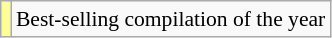<table class="wikitable plainrowheaders" style="font-size:90%;">
<tr>
<td bgcolor=#FFFF99 align=center></td>
<td>Best-selling compilation of the year</td>
</tr>
</table>
